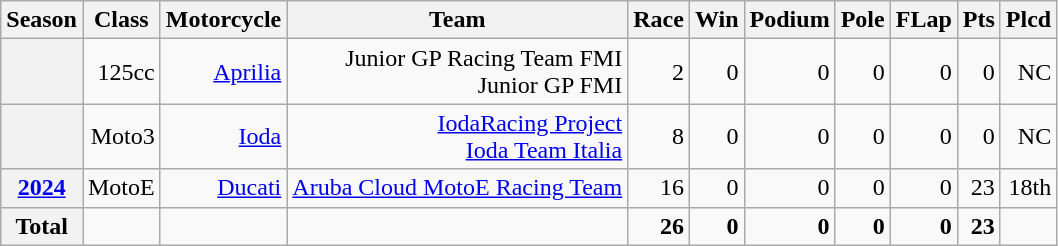<table class="wikitable" style=text-align:right>
<tr>
<th>Season</th>
<th>Class</th>
<th>Motorcycle</th>
<th>Team</th>
<th>Race</th>
<th>Win</th>
<th>Podium</th>
<th>Pole</th>
<th>FLap</th>
<th>Pts</th>
<th>Plcd</th>
</tr>
<tr>
<th></th>
<td>125cc</td>
<td><a href='#'>Aprilia</a></td>
<td>Junior GP Racing Team FMI<br>Junior GP FMI</td>
<td>2</td>
<td>0</td>
<td>0</td>
<td>0</td>
<td>0</td>
<td>0</td>
<td>NC</td>
</tr>
<tr>
<th></th>
<td>Moto3</td>
<td><a href='#'>Ioda</a></td>
<td><a href='#'>IodaRacing Project</a><br><a href='#'>Ioda Team Italia</a></td>
<td>8</td>
<td>0</td>
<td>0</td>
<td>0</td>
<td>0</td>
<td>0</td>
<td>NC</td>
</tr>
<tr>
<th><a href='#'>2024</a></th>
<td>MotoE</td>
<td><a href='#'>Ducati</a></td>
<td><a href='#'>Aruba Cloud MotoE Racing Team</a></td>
<td>16</td>
<td>0</td>
<td>0</td>
<td>0</td>
<td>0</td>
<td>23</td>
<td>18th</td>
</tr>
<tr>
<th>Total</th>
<td></td>
<td></td>
<td></td>
<td><strong>26</strong></td>
<td><strong>0</strong></td>
<td><strong>0</strong></td>
<td><strong>0</strong></td>
<td><strong>0</strong></td>
<td><strong>23</strong></td>
<td></td>
</tr>
</table>
